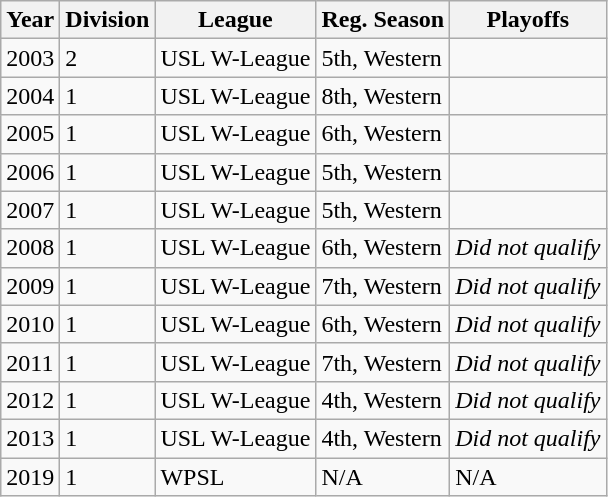<table class="wikitable">
<tr>
<th>Year</th>
<th>Division</th>
<th>League</th>
<th>Reg. Season</th>
<th>Playoffs</th>
</tr>
<tr>
<td>2003</td>
<td>2</td>
<td>USL W-League</td>
<td>5th, Western</td>
<td></td>
</tr>
<tr>
<td>2004</td>
<td>1</td>
<td>USL W-League</td>
<td>8th, Western</td>
<td></td>
</tr>
<tr>
<td>2005</td>
<td>1</td>
<td>USL W-League</td>
<td>6th, Western</td>
<td></td>
</tr>
<tr>
<td>2006</td>
<td>1</td>
<td>USL W-League</td>
<td>5th, Western</td>
<td></td>
</tr>
<tr>
<td>2007</td>
<td>1</td>
<td>USL W-League</td>
<td>5th, Western</td>
<td></td>
</tr>
<tr>
<td>2008</td>
<td>1</td>
<td>USL W-League</td>
<td>6th, Western</td>
<td><em>Did not qualify</em></td>
</tr>
<tr>
<td>2009</td>
<td>1</td>
<td>USL W-League</td>
<td>7th, Western</td>
<td><em>Did not qualify</em></td>
</tr>
<tr>
<td>2010</td>
<td>1</td>
<td>USL W-League</td>
<td>6th, Western</td>
<td><em>Did not qualify</em></td>
</tr>
<tr>
<td>2011</td>
<td>1</td>
<td>USL W-League</td>
<td>7th, Western</td>
<td><em>Did not qualify</em></td>
</tr>
<tr>
<td>2012</td>
<td>1</td>
<td>USL W-League</td>
<td>4th, Western</td>
<td><em>Did not qualify</em></td>
</tr>
<tr>
<td>2013</td>
<td>1</td>
<td>USL W-League</td>
<td>4th, Western</td>
<td><em>Did not qualify</em></td>
</tr>
<tr>
<td>2019</td>
<td>1</td>
<td>WPSL</td>
<td>N/A</td>
<td>N/A</td>
</tr>
</table>
